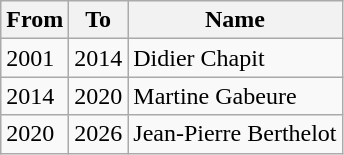<table class="wikitable">
<tr>
<th>From</th>
<th>To</th>
<th>Name</th>
</tr>
<tr>
<td>2001</td>
<td>2014</td>
<td>Didier Chapit</td>
</tr>
<tr>
<td>2014</td>
<td>2020</td>
<td>Martine Gabeure</td>
</tr>
<tr>
<td>2020</td>
<td>2026</td>
<td>Jean-Pierre Berthelot</td>
</tr>
</table>
